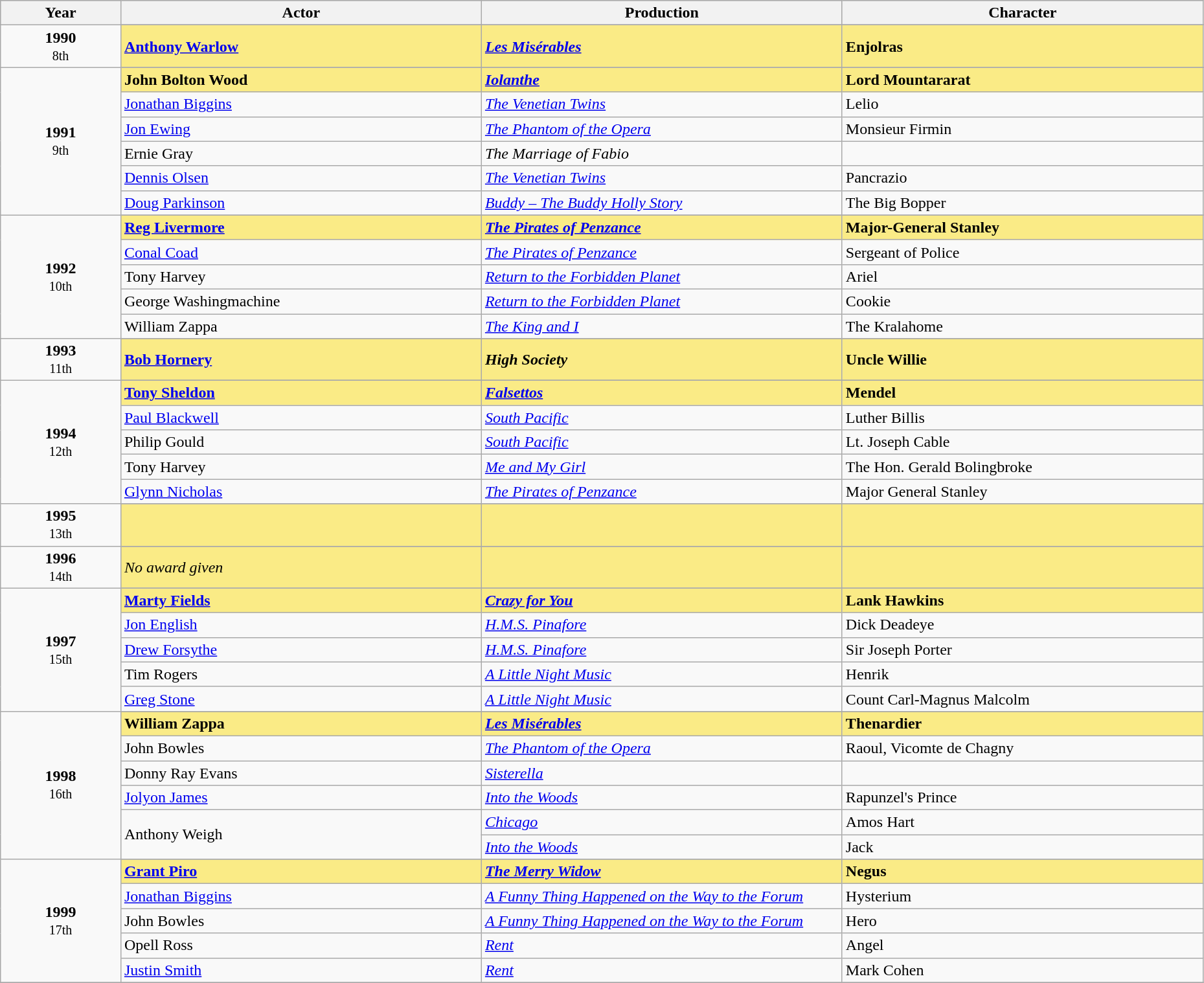<table class="wikitable" style="width:98%;">
<tr style="background:#bebebe;">
<th style="width:10%;">Year</th>
<th style="width:30%;">Actor</th>
<th style="width:30%;">Production</th>
<th style="width:30%;">Character</th>
</tr>
<tr>
<td rowspan=2 style="text-align:center"><strong>1990</strong><br><small>8th</small></td>
</tr>
<tr style="background:#FAEB86">
<td><strong><a href='#'>Anthony Warlow</a></strong></td>
<td><strong><em><a href='#'>Les Misérables</a></em></strong></td>
<td><strong>Enjolras</strong></td>
</tr>
<tr>
<td rowspan=7 style="text-align:center"><strong>1991</strong><br><small>9th</small></td>
</tr>
<tr style="background:#FAEB86">
<td><strong>John Bolton Wood</strong></td>
<td><strong><em><a href='#'>Iolanthe</a></em></strong></td>
<td><strong>Lord Mountararat</strong></td>
</tr>
<tr>
<td><a href='#'>Jonathan Biggins</a></td>
<td><em><a href='#'>The Venetian Twins</a></em></td>
<td>Lelio</td>
</tr>
<tr>
<td><a href='#'>Jon Ewing</a></td>
<td><em><a href='#'>The Phantom of the Opera</a></em></td>
<td>Monsieur Firmin</td>
</tr>
<tr>
<td>Ernie Gray</td>
<td><em>The Marriage of Fabio</em></td>
<td></td>
</tr>
<tr>
<td><a href='#'>Dennis Olsen</a></td>
<td><em><a href='#'>The Venetian Twins</a></em></td>
<td>Pancrazio</td>
</tr>
<tr>
<td><a href='#'>Doug Parkinson</a></td>
<td><em><a href='#'>Buddy – The Buddy Holly Story</a></em></td>
<td>The Big Bopper</td>
</tr>
<tr>
<td rowspan=6 style="text-align:center"><strong>1992</strong><br><small>10th</small></td>
</tr>
<tr style="background:#FAEB86">
<td><strong><a href='#'>Reg Livermore</a></strong></td>
<td><strong><em><a href='#'>The Pirates of Penzance</a></em></strong></td>
<td><strong>Major-General Stanley</strong></td>
</tr>
<tr>
<td><a href='#'>Conal Coad</a></td>
<td><em><a href='#'>The Pirates of Penzance</a></em></td>
<td>Sergeant of Police</td>
</tr>
<tr>
<td>Tony Harvey</td>
<td><em><a href='#'>Return to the Forbidden Planet</a></em></td>
<td>Ariel</td>
</tr>
<tr>
<td>George Washingmachine</td>
<td><em><a href='#'>Return to the Forbidden Planet</a></em></td>
<td>Cookie</td>
</tr>
<tr>
<td>William Zappa</td>
<td><em><a href='#'>The King and I</a></em></td>
<td>The Kralahome</td>
</tr>
<tr>
<td rowspan=2 style="text-align:center"><strong>1993</strong><br><small>11th</small></td>
</tr>
<tr style="background:#FAEB86">
<td><strong><a href='#'>Bob Hornery</a></strong></td>
<td><strong><em>High Society</em></strong></td>
<td><strong>Uncle Willie</strong></td>
</tr>
<tr>
<td rowspan=6 style="text-align:center"><strong>1994</strong><br><small>12th</small></td>
</tr>
<tr style="background:#FAEB86">
<td><strong><a href='#'>Tony Sheldon</a></strong></td>
<td><strong><em><a href='#'>Falsettos</a></em></strong></td>
<td><strong>Mendel</strong></td>
</tr>
<tr>
<td><a href='#'>Paul Blackwell</a></td>
<td><em><a href='#'>South Pacific</a></em></td>
<td>Luther Billis</td>
</tr>
<tr>
<td>Philip Gould</td>
<td><em><a href='#'>South Pacific</a></em></td>
<td>Lt. Joseph Cable</td>
</tr>
<tr>
<td>Tony Harvey</td>
<td><em><a href='#'>Me and My Girl</a></em></td>
<td>The Hon. Gerald Bolingbroke</td>
</tr>
<tr>
<td><a href='#'>Glynn Nicholas</a></td>
<td><em><a href='#'>The Pirates of Penzance</a></em></td>
<td>Major General Stanley</td>
</tr>
<tr>
<td rowspan=2 style="text-align:center"><strong>1995</strong><br><small>13th</small></td>
</tr>
<tr style="background:#FAEB86"|>
<td></td>
<td></td>
<td></td>
</tr>
<tr>
<td rowspan=2 style="text-align:center"><strong>1996</strong><br><small>14th</small></td>
</tr>
<tr style="background:#FAEB86"|>
<td><em>No award given</em></td>
<td></td>
<td></td>
</tr>
<tr>
<td rowspan=6 style="text-align:center"><strong>1997</strong><br><small>15th</small></td>
</tr>
<tr style="background:#FAEB86">
<td><strong><a href='#'>Marty Fields</a></strong></td>
<td><strong><em><a href='#'>Crazy for You</a></em></strong></td>
<td><strong>Lank Hawkins</strong></td>
</tr>
<tr>
<td><a href='#'>Jon English</a></td>
<td><em><a href='#'>H.M.S. Pinafore</a></em></td>
<td>Dick Deadeye</td>
</tr>
<tr>
<td><a href='#'>Drew Forsythe</a></td>
<td><em><a href='#'>H.M.S. Pinafore</a></em></td>
<td>Sir Joseph Porter</td>
</tr>
<tr>
<td>Tim Rogers</td>
<td><em><a href='#'>A Little Night Music</a></em></td>
<td>Henrik</td>
</tr>
<tr>
<td><a href='#'>Greg Stone</a></td>
<td><em><a href='#'>A Little Night Music</a></em></td>
<td>Count Carl-Magnus Malcolm</td>
</tr>
<tr>
<td rowspan=7 style="text-align:center"><strong>1998</strong><br><small>16th</small></td>
</tr>
<tr style="background:#FAEB86">
<td><strong>William Zappa</strong></td>
<td><strong><em><a href='#'>Les Misérables</a></em></strong></td>
<td><strong>Thenardier</strong></td>
</tr>
<tr>
<td>John Bowles</td>
<td><em><a href='#'>The Phantom of the Opera</a></em></td>
<td>Raoul, Vicomte de Chagny</td>
</tr>
<tr>
<td>Donny Ray Evans</td>
<td><em><a href='#'>Sisterella</a></em></td>
<td></td>
</tr>
<tr>
<td><a href='#'>Jolyon James</a></td>
<td><em><a href='#'>Into the Woods</a></em></td>
<td>Rapunzel's Prince</td>
</tr>
<tr>
<td rowspan=2>Anthony Weigh</td>
<td><em><a href='#'>Chicago</a></em></td>
<td>Amos Hart</td>
</tr>
<tr>
<td><em><a href='#'>Into the Woods</a></em></td>
<td>Jack</td>
</tr>
<tr>
<td rowspan=6 style="text-align:center"><strong>1999</strong><br><small>17th</small></td>
</tr>
<tr style="background:#FAEB86">
<td><strong><a href='#'>Grant Piro</a></strong></td>
<td><strong><em><a href='#'>The Merry Widow</a></em></strong></td>
<td><strong>Negus</strong></td>
</tr>
<tr>
<td><a href='#'>Jonathan Biggins</a></td>
<td><em><a href='#'>A Funny Thing Happened on the Way to the Forum</a></em></td>
<td>Hysterium</td>
</tr>
<tr>
<td>John Bowles</td>
<td><em><a href='#'>A Funny Thing Happened on the Way to the Forum</a></em></td>
<td>Hero</td>
</tr>
<tr>
<td>Opell Ross</td>
<td><em><a href='#'>Rent</a></em></td>
<td>Angel</td>
</tr>
<tr>
<td><a href='#'>Justin Smith</a></td>
<td><em><a href='#'>Rent</a></em></td>
<td>Mark Cohen</td>
</tr>
<tr>
</tr>
</table>
